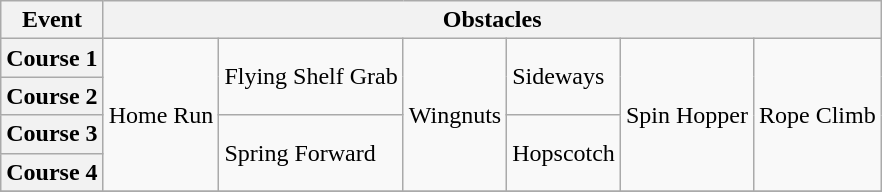<table class="wikitable">
<tr>
<th><strong>Event</strong></th>
<th colspan="6">Obstacles</th>
</tr>
<tr>
<th>Course 1</th>
<td rowspan="4">Home Run</td>
<td rowspan="2">Flying Shelf Grab</td>
<td rowspan="4">Wingnuts</td>
<td rowspan="2">Sideways</td>
<td rowspan="4">Spin Hopper</td>
<td rowspan="4">Rope Climb</td>
</tr>
<tr>
<th>Course 2</th>
</tr>
<tr>
<th>Course 3</th>
<td rowspan="2">Spring Forward</td>
<td rowspan="2">Hopscotch</td>
</tr>
<tr>
<th>Course 4</th>
</tr>
<tr>
</tr>
</table>
